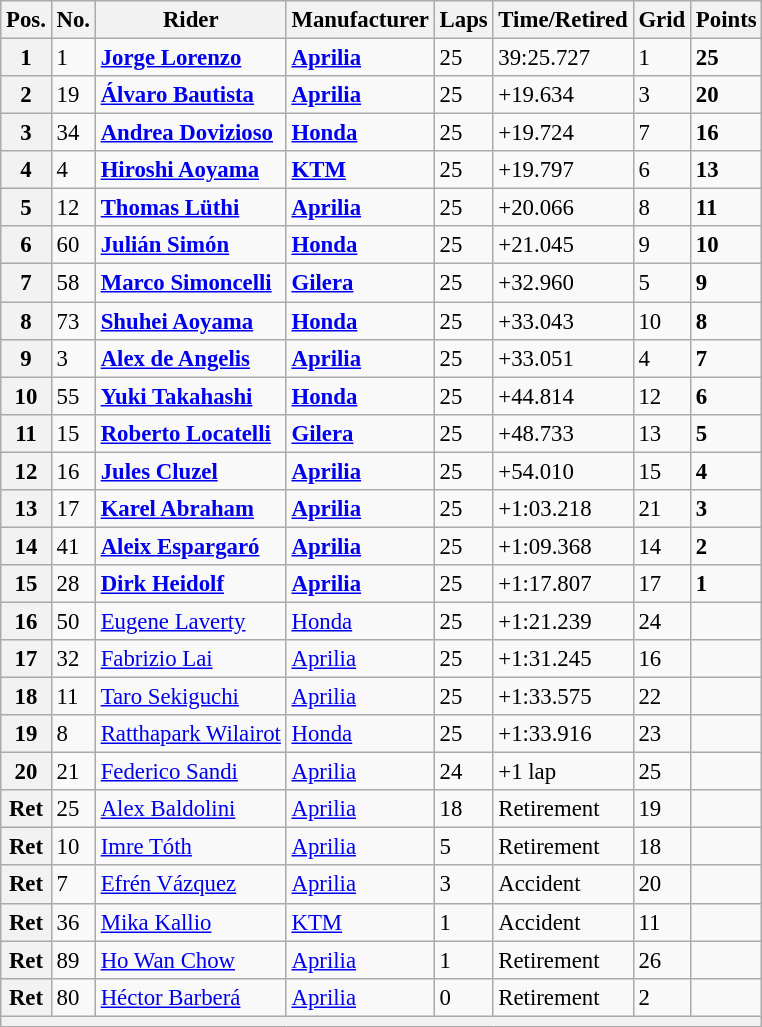<table class="wikitable" style="font-size: 95%;">
<tr>
<th>Pos.</th>
<th>No.</th>
<th>Rider</th>
<th>Manufacturer</th>
<th>Laps</th>
<th>Time/Retired</th>
<th>Grid</th>
<th>Points</th>
</tr>
<tr>
<th>1</th>
<td>1</td>
<td> <strong><a href='#'>Jorge Lorenzo</a></strong></td>
<td><strong><a href='#'>Aprilia</a></strong></td>
<td>25</td>
<td>39:25.727</td>
<td>1</td>
<td><strong>25</strong></td>
</tr>
<tr>
<th>2</th>
<td>19</td>
<td> <strong><a href='#'>Álvaro Bautista</a></strong></td>
<td><strong><a href='#'>Aprilia</a></strong></td>
<td>25</td>
<td>+19.634</td>
<td>3</td>
<td><strong>20</strong></td>
</tr>
<tr>
<th>3</th>
<td>34</td>
<td> <strong><a href='#'>Andrea Dovizioso</a></strong></td>
<td><strong><a href='#'>Honda</a></strong></td>
<td>25</td>
<td>+19.724</td>
<td>7</td>
<td><strong>16</strong></td>
</tr>
<tr>
<th>4</th>
<td>4</td>
<td> <strong><a href='#'>Hiroshi Aoyama</a></strong></td>
<td><strong><a href='#'>KTM</a></strong></td>
<td>25</td>
<td>+19.797</td>
<td>6</td>
<td><strong>13</strong></td>
</tr>
<tr>
<th>5</th>
<td>12</td>
<td> <strong><a href='#'>Thomas Lüthi</a></strong></td>
<td><strong><a href='#'>Aprilia</a></strong></td>
<td>25</td>
<td>+20.066</td>
<td>8</td>
<td><strong>11</strong></td>
</tr>
<tr>
<th>6</th>
<td>60</td>
<td> <strong><a href='#'>Julián Simón</a></strong></td>
<td><strong><a href='#'>Honda</a></strong></td>
<td>25</td>
<td>+21.045</td>
<td>9</td>
<td><strong>10</strong></td>
</tr>
<tr>
<th>7</th>
<td>58</td>
<td> <strong><a href='#'>Marco Simoncelli</a></strong></td>
<td><strong><a href='#'>Gilera</a></strong></td>
<td>25</td>
<td>+32.960</td>
<td>5</td>
<td><strong>9</strong></td>
</tr>
<tr>
<th>8</th>
<td>73</td>
<td> <strong><a href='#'>Shuhei Aoyama</a></strong></td>
<td><strong><a href='#'>Honda</a></strong></td>
<td>25</td>
<td>+33.043</td>
<td>10</td>
<td><strong>8</strong></td>
</tr>
<tr>
<th>9</th>
<td>3</td>
<td> <strong><a href='#'>Alex de Angelis</a></strong></td>
<td><strong><a href='#'>Aprilia</a></strong></td>
<td>25</td>
<td>+33.051</td>
<td>4</td>
<td><strong>7</strong></td>
</tr>
<tr>
<th>10</th>
<td>55</td>
<td> <strong><a href='#'>Yuki Takahashi</a></strong></td>
<td><strong><a href='#'>Honda</a></strong></td>
<td>25</td>
<td>+44.814</td>
<td>12</td>
<td><strong>6</strong></td>
</tr>
<tr>
<th>11</th>
<td>15</td>
<td> <strong><a href='#'>Roberto Locatelli</a></strong></td>
<td><strong><a href='#'>Gilera</a></strong></td>
<td>25</td>
<td>+48.733</td>
<td>13</td>
<td><strong>5</strong></td>
</tr>
<tr>
<th>12</th>
<td>16</td>
<td> <strong><a href='#'>Jules Cluzel</a></strong></td>
<td><strong><a href='#'>Aprilia</a></strong></td>
<td>25</td>
<td>+54.010</td>
<td>15</td>
<td><strong>4</strong></td>
</tr>
<tr>
<th>13</th>
<td>17</td>
<td> <strong><a href='#'>Karel Abraham</a></strong></td>
<td><strong><a href='#'>Aprilia</a></strong></td>
<td>25</td>
<td>+1:03.218</td>
<td>21</td>
<td><strong>3</strong></td>
</tr>
<tr>
<th>14</th>
<td>41</td>
<td> <strong><a href='#'>Aleix Espargaró</a></strong></td>
<td><strong><a href='#'>Aprilia</a></strong></td>
<td>25</td>
<td>+1:09.368</td>
<td>14</td>
<td><strong>2</strong></td>
</tr>
<tr>
<th>15</th>
<td>28</td>
<td> <strong><a href='#'>Dirk Heidolf</a></strong></td>
<td><strong><a href='#'>Aprilia</a></strong></td>
<td>25</td>
<td>+1:17.807</td>
<td>17</td>
<td><strong>1</strong></td>
</tr>
<tr>
<th>16</th>
<td>50</td>
<td> <a href='#'>Eugene Laverty</a></td>
<td><a href='#'>Honda</a></td>
<td>25</td>
<td>+1:21.239</td>
<td>24</td>
<td></td>
</tr>
<tr>
<th>17</th>
<td>32</td>
<td> <a href='#'>Fabrizio Lai</a></td>
<td><a href='#'>Aprilia</a></td>
<td>25</td>
<td>+1:31.245</td>
<td>16</td>
<td></td>
</tr>
<tr>
<th>18</th>
<td>11</td>
<td> <a href='#'>Taro Sekiguchi</a></td>
<td><a href='#'>Aprilia</a></td>
<td>25</td>
<td>+1:33.575</td>
<td>22</td>
<td></td>
</tr>
<tr>
<th>19</th>
<td>8</td>
<td> <a href='#'>Ratthapark Wilairot</a></td>
<td><a href='#'>Honda</a></td>
<td>25</td>
<td>+1:33.916</td>
<td>23</td>
<td></td>
</tr>
<tr>
<th>20</th>
<td>21</td>
<td> <a href='#'>Federico Sandi</a></td>
<td><a href='#'>Aprilia</a></td>
<td>24</td>
<td>+1 lap</td>
<td>25</td>
<td></td>
</tr>
<tr>
<th>Ret</th>
<td>25</td>
<td> <a href='#'>Alex Baldolini</a></td>
<td><a href='#'>Aprilia</a></td>
<td>18</td>
<td>Retirement</td>
<td>19</td>
<td></td>
</tr>
<tr>
<th>Ret</th>
<td>10</td>
<td> <a href='#'>Imre Tóth</a></td>
<td><a href='#'>Aprilia</a></td>
<td>5</td>
<td>Retirement</td>
<td>18</td>
<td></td>
</tr>
<tr>
<th>Ret</th>
<td>7</td>
<td> <a href='#'>Efrén Vázquez</a></td>
<td><a href='#'>Aprilia</a></td>
<td>3</td>
<td>Accident</td>
<td>20</td>
<td></td>
</tr>
<tr>
<th>Ret</th>
<td>36</td>
<td> <a href='#'>Mika Kallio</a></td>
<td><a href='#'>KTM</a></td>
<td>1</td>
<td>Accident</td>
<td>11</td>
<td></td>
</tr>
<tr>
<th>Ret</th>
<td>89</td>
<td> <a href='#'>Ho Wan Chow</a></td>
<td><a href='#'>Aprilia</a></td>
<td>1</td>
<td>Retirement</td>
<td>26</td>
<td></td>
</tr>
<tr>
<th>Ret</th>
<td>80</td>
<td> <a href='#'>Héctor Barberá</a></td>
<td><a href='#'>Aprilia</a></td>
<td>0</td>
<td>Retirement</td>
<td>2</td>
<td></td>
</tr>
<tr>
<th colspan=8></th>
</tr>
</table>
